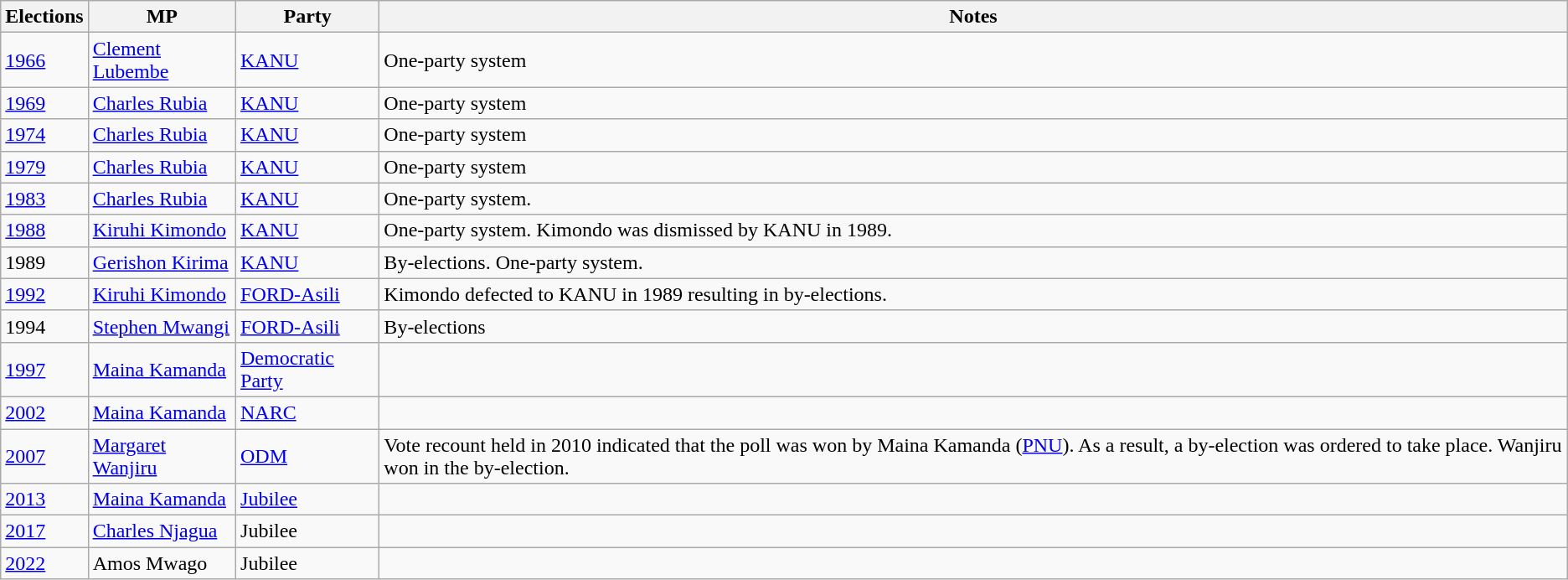<table class="wikitable">
<tr>
<th>Elections</th>
<th>MP </th>
<th>Party</th>
<th>Notes</th>
</tr>
<tr>
<td><a href='#'>1966</a></td>
<td><a href='#'>Clement Lubembe</a></td>
<td><a href='#'>KANU</a></td>
<td>One-party system</td>
</tr>
<tr>
<td><a href='#'>1969</a></td>
<td><a href='#'>Charles Rubia</a></td>
<td><a href='#'>KANU</a></td>
<td>One-party system</td>
</tr>
<tr>
<td><a href='#'>1974</a></td>
<td><a href='#'>Charles Rubia</a></td>
<td><a href='#'>KANU</a></td>
<td>One-party system</td>
</tr>
<tr>
<td><a href='#'>1979</a></td>
<td><a href='#'>Charles Rubia</a></td>
<td><a href='#'>KANU</a></td>
<td>One-party system</td>
</tr>
<tr>
<td><a href='#'>1983</a></td>
<td><a href='#'>Charles Rubia</a></td>
<td><a href='#'>KANU</a></td>
<td>One-party system.</td>
</tr>
<tr>
<td><a href='#'>1988</a></td>
<td><a href='#'>Kiruhi Kimondo</a></td>
<td><a href='#'>KANU</a></td>
<td>One-party system. Kimondo was dismissed by KANU in 1989.</td>
</tr>
<tr>
<td>1989</td>
<td><a href='#'>Gerishon Kirima</a></td>
<td><a href='#'>KANU</a></td>
<td>By-elections. One-party system.</td>
</tr>
<tr>
<td><a href='#'>1992</a></td>
<td><a href='#'>Kiruhi Kimondo</a></td>
<td><a href='#'>FORD-Asili</a></td>
<td>Kimondo defected to KANU in 1989 resulting in by-elections.</td>
</tr>
<tr>
<td>1994</td>
<td><a href='#'>Stephen Mwangi</a></td>
<td><a href='#'>FORD-Asili</a></td>
<td>By-elections</td>
</tr>
<tr>
<td><a href='#'>1997</a></td>
<td><a href='#'>Maina Kamanda</a></td>
<td><a href='#'>Democratic Party</a></td>
<td></td>
</tr>
<tr>
<td><a href='#'>2002</a></td>
<td><a href='#'>Maina Kamanda</a></td>
<td><a href='#'>NARC</a></td>
<td></td>
</tr>
<tr>
<td><a href='#'>2007</a></td>
<td><a href='#'>Margaret Wanjiru</a></td>
<td><a href='#'>ODM</a></td>
<td>Vote recount held in 2010 indicated that the poll was won by Maina Kamanda (<a href='#'>PNU</a>). As a result, a by-election was ordered to take place. Wanjiru won in the by-election.</td>
</tr>
<tr>
<td><a href='#'>2013</a></td>
<td><a href='#'>Maina Kamanda</a></td>
<td><a href='#'>Jubilee</a></td>
<td></td>
</tr>
<tr>
<td><a href='#'>2017</a></td>
<td><a href='#'>Charles Njagua</a></td>
<td>Jubilee</td>
<td></td>
</tr>
<tr>
<td><a href='#'>2022</a></td>
<td>Amos Mwago</td>
<td>Jubilee</td>
</tr>
</table>
